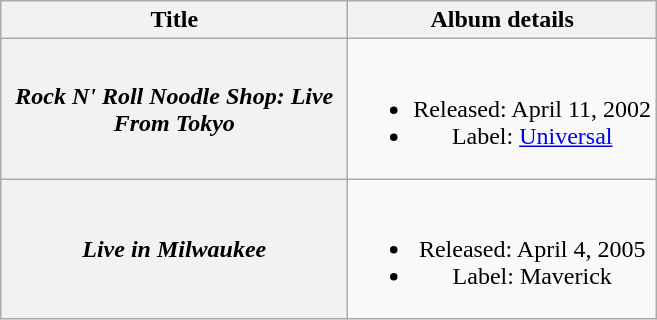<table class="wikitable plainrowheaders" style="text-align:center;">
<tr>
<th scope="col" style="width:14em;">Title</th>
<th scope="col">Album details</th>
</tr>
<tr>
<th scope="row"><em>Rock N' Roll Noodle Shop: Live From Tokyo</em></th>
<td><br><ul><li>Released: April 11, 2002</li><li>Label: <a href='#'>Universal</a></li></ul></td>
</tr>
<tr>
<th scope="row"><em>Live in Milwaukee</em></th>
<td><br><ul><li>Released: April 4, 2005</li><li>Label: Maverick</li></ul></td>
</tr>
</table>
